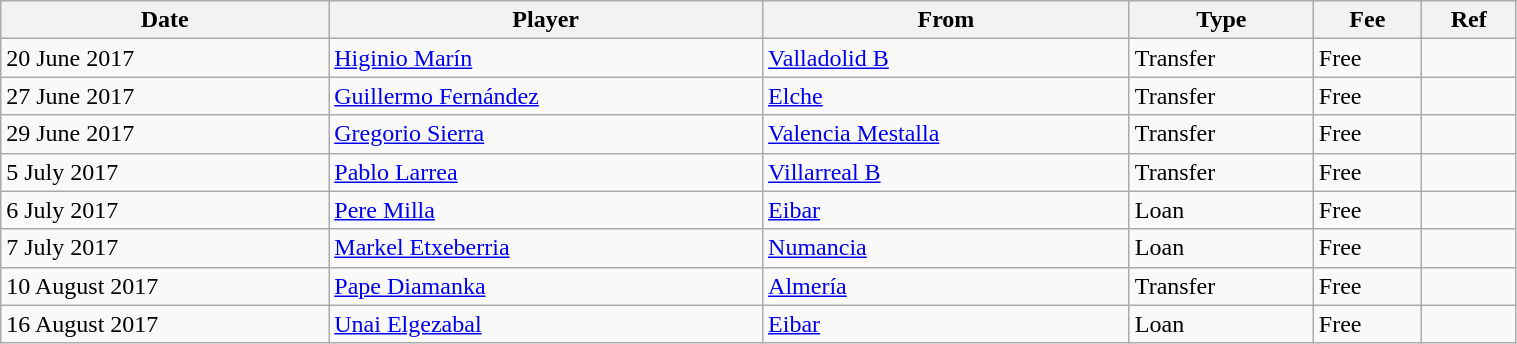<table class="wikitable" style="width:80%;">
<tr>
<th>Date</th>
<th>Player</th>
<th>From</th>
<th>Type</th>
<th>Fee</th>
<th>Ref</th>
</tr>
<tr>
<td>20 June 2017</td>
<td> <a href='#'>Higinio Marín</a></td>
<td> <a href='#'>Valladolid B</a></td>
<td>Transfer</td>
<td>Free</td>
<td></td>
</tr>
<tr>
<td>27 June 2017</td>
<td> <a href='#'>Guillermo Fernández</a></td>
<td> <a href='#'>Elche</a></td>
<td>Transfer</td>
<td>Free</td>
<td></td>
</tr>
<tr>
<td>29 June 2017</td>
<td> <a href='#'>Gregorio Sierra</a></td>
<td> <a href='#'>Valencia Mestalla</a></td>
<td>Transfer</td>
<td>Free</td>
<td></td>
</tr>
<tr>
<td>5 July 2017</td>
<td> <a href='#'>Pablo Larrea</a></td>
<td> <a href='#'>Villarreal B</a></td>
<td>Transfer</td>
<td>Free</td>
<td></td>
</tr>
<tr>
<td>6 July 2017</td>
<td> <a href='#'>Pere Milla</a></td>
<td> <a href='#'>Eibar</a></td>
<td>Loan</td>
<td>Free</td>
<td></td>
</tr>
<tr>
<td>7 July 2017</td>
<td> <a href='#'>Markel Etxeberria</a></td>
<td> <a href='#'>Numancia</a></td>
<td>Loan</td>
<td>Free</td>
<td></td>
</tr>
<tr>
<td>10 August 2017</td>
<td> <a href='#'>Pape Diamanka</a></td>
<td> <a href='#'>Almería</a></td>
<td>Transfer</td>
<td>Free</td>
<td></td>
</tr>
<tr>
<td>16 August 2017</td>
<td> <a href='#'>Unai Elgezabal</a></td>
<td> <a href='#'>Eibar</a></td>
<td>Loan</td>
<td>Free</td>
<td></td>
</tr>
</table>
